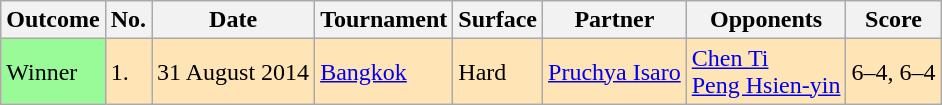<table class=wikitable>
<tr>
<th>Outcome</th>
<th>No.</th>
<th>Date</th>
<th>Tournament</th>
<th>Surface</th>
<th>Partner</th>
<th>Opponents</th>
<th>Score</th>
</tr>
<tr bgcolor=moccasin>
<td style="background:#98FB98">Winner</td>
<td>1.</td>
<td>31 August 2014</td>
<td><a href='#'>Bangkok</a></td>
<td>Hard</td>
<td> <a href='#'>Pruchya Isaro</a></td>
<td> <a href='#'>Chen Ti</a><br> <a href='#'>Peng Hsien-yin</a></td>
<td>6–4, 6–4</td>
</tr>
</table>
